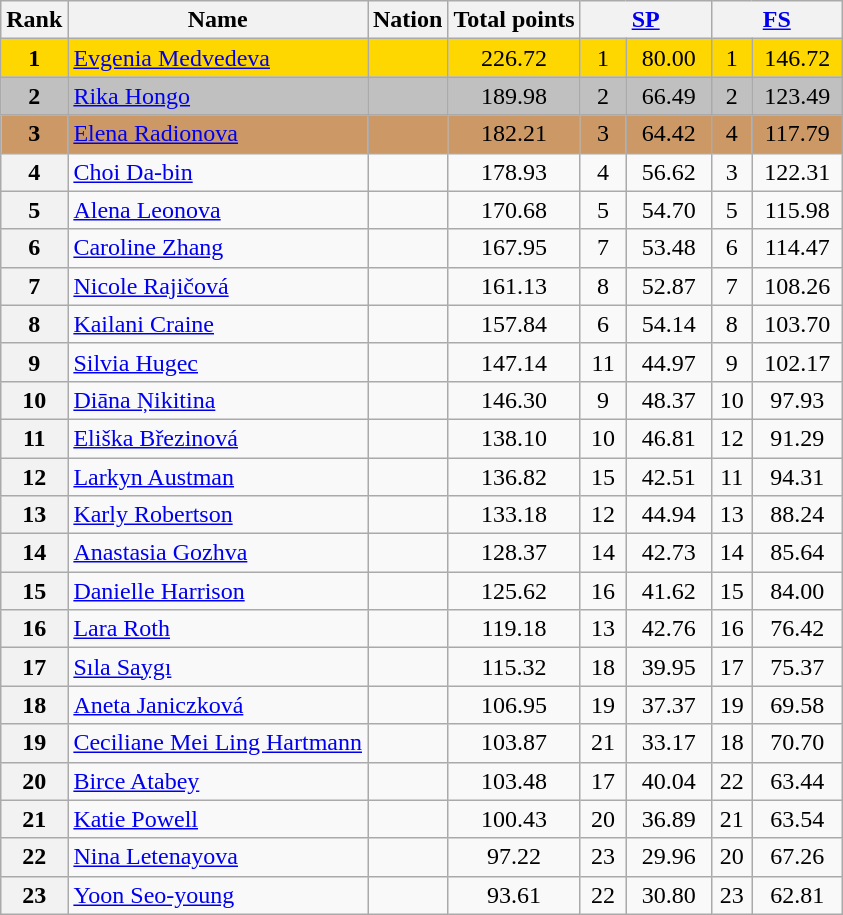<table class="wikitable sortable">
<tr>
<th>Rank</th>
<th>Name</th>
<th>Nation</th>
<th>Total points</th>
<th colspan="2" width="80px"><a href='#'>SP</a></th>
<th colspan="2" width="80px"><a href='#'>FS</a></th>
</tr>
<tr bgcolor="gold">
<td align="center"><strong>1</strong></td>
<td><a href='#'>Evgenia Medvedeva</a></td>
<td></td>
<td align="center">226.72</td>
<td align="center">1</td>
<td align="center">80.00</td>
<td align="center">1</td>
<td align="center">146.72</td>
</tr>
<tr bgcolor="silver">
<td align="center"><strong>2</strong></td>
<td><a href='#'>Rika Hongo</a></td>
<td></td>
<td align="center">189.98</td>
<td align="center">2</td>
<td align="center">66.49</td>
<td align="center">2</td>
<td align="center">123.49</td>
</tr>
<tr bgcolor="cc9966">
<td align="center"><strong>3</strong></td>
<td><a href='#'>Elena Radionova</a></td>
<td></td>
<td align="center">182.21</td>
<td align="center">3</td>
<td align="center">64.42</td>
<td align="center">4</td>
<td align="center">117.79</td>
</tr>
<tr>
<th>4</th>
<td><a href='#'>Choi Da-bin</a></td>
<td></td>
<td align="center">178.93</td>
<td align="center">4</td>
<td align="center">56.62</td>
<td align="center">3</td>
<td align="center">122.31</td>
</tr>
<tr>
<th>5</th>
<td><a href='#'>Alena Leonova</a></td>
<td></td>
<td align="center">170.68</td>
<td align="center">5</td>
<td align="center">54.70</td>
<td align="center">5</td>
<td align="center">115.98</td>
</tr>
<tr>
<th>6</th>
<td><a href='#'>Caroline Zhang</a></td>
<td></td>
<td align="center">167.95</td>
<td align="center">7</td>
<td align="center">53.48</td>
<td align="center">6</td>
<td align="center">114.47</td>
</tr>
<tr>
<th>7</th>
<td><a href='#'>Nicole Rajičová</a></td>
<td></td>
<td align="center">161.13</td>
<td align="center">8</td>
<td align="center">52.87</td>
<td align="center">7</td>
<td align="center">108.26</td>
</tr>
<tr>
<th>8</th>
<td><a href='#'>Kailani Craine</a></td>
<td></td>
<td align="center">157.84</td>
<td align="center">6</td>
<td align="center">54.14</td>
<td align="center">8</td>
<td align="center">103.70</td>
</tr>
<tr>
<th>9</th>
<td><a href='#'>Silvia Hugec</a></td>
<td></td>
<td align="center">147.14</td>
<td align="center">11</td>
<td align="center">44.97</td>
<td align="center">9</td>
<td align="center">102.17</td>
</tr>
<tr>
<th>10</th>
<td><a href='#'>Diāna Ņikitina</a></td>
<td></td>
<td align="center">146.30</td>
<td align="center">9</td>
<td align="center">48.37</td>
<td align="center">10</td>
<td align="center">97.93</td>
</tr>
<tr>
<th>11</th>
<td><a href='#'>Eliška Březinová</a></td>
<td></td>
<td align="center">138.10</td>
<td align="center">10</td>
<td align="center">46.81</td>
<td align="center">12</td>
<td align="center">91.29</td>
</tr>
<tr>
<th>12</th>
<td><a href='#'>Larkyn Austman</a></td>
<td></td>
<td align="center">136.82</td>
<td align="center">15</td>
<td align="center">42.51</td>
<td align="center">11</td>
<td align="center">94.31</td>
</tr>
<tr>
<th>13</th>
<td><a href='#'>Karly Robertson</a></td>
<td></td>
<td align="center">133.18</td>
<td align="center">12</td>
<td align="center">44.94</td>
<td align="center">13</td>
<td align="center">88.24</td>
</tr>
<tr>
<th>14</th>
<td><a href='#'>Anastasia Gozhva</a></td>
<td></td>
<td align="center">128.37</td>
<td align="center">14</td>
<td align="center">42.73</td>
<td align="center">14</td>
<td align="center">85.64</td>
</tr>
<tr>
<th>15</th>
<td><a href='#'>Danielle Harrison</a></td>
<td></td>
<td align="center">125.62</td>
<td align="center">16</td>
<td align="center">41.62</td>
<td align="center">15</td>
<td align="center">84.00</td>
</tr>
<tr>
<th>16</th>
<td><a href='#'>Lara Roth</a></td>
<td></td>
<td align="center">119.18</td>
<td align="center">13</td>
<td align="center">42.76</td>
<td align="center">16</td>
<td align="center">76.42</td>
</tr>
<tr>
<th>17</th>
<td><a href='#'>Sıla Saygı</a></td>
<td></td>
<td align="center">115.32</td>
<td align="center">18</td>
<td align="center">39.95</td>
<td align="center">17</td>
<td align="center">75.37</td>
</tr>
<tr>
<th>18</th>
<td><a href='#'>Aneta Janiczková</a></td>
<td></td>
<td align="center">106.95</td>
<td align="center">19</td>
<td align="center">37.37</td>
<td align="center">19</td>
<td align="center">69.58</td>
</tr>
<tr>
<th>19</th>
<td><a href='#'>Ceciliane Mei Ling Hartmann</a></td>
<td></td>
<td align="center">103.87</td>
<td align="center">21</td>
<td align="center">33.17</td>
<td align="center">18</td>
<td align="center">70.70</td>
</tr>
<tr>
<th>20</th>
<td><a href='#'>Birce Atabey</a></td>
<td></td>
<td align="center">103.48</td>
<td align="center">17</td>
<td align="center">40.04</td>
<td align="center">22</td>
<td align="center">63.44</td>
</tr>
<tr>
<th>21</th>
<td><a href='#'>Katie Powell</a></td>
<td></td>
<td align="center">100.43</td>
<td align="center">20</td>
<td align="center">36.89</td>
<td align="center">21</td>
<td align="center">63.54</td>
</tr>
<tr>
<th>22</th>
<td><a href='#'>Nina Letenayova</a></td>
<td></td>
<td align="center">97.22</td>
<td align="center">23</td>
<td align="center">29.96</td>
<td align="center">20</td>
<td align="center">67.26</td>
</tr>
<tr>
<th>23</th>
<td><a href='#'>Yoon Seo-young</a></td>
<td></td>
<td align="center">93.61</td>
<td align="center">22</td>
<td align="center">30.80</td>
<td align="center">23</td>
<td align="center">62.81</td>
</tr>
</table>
